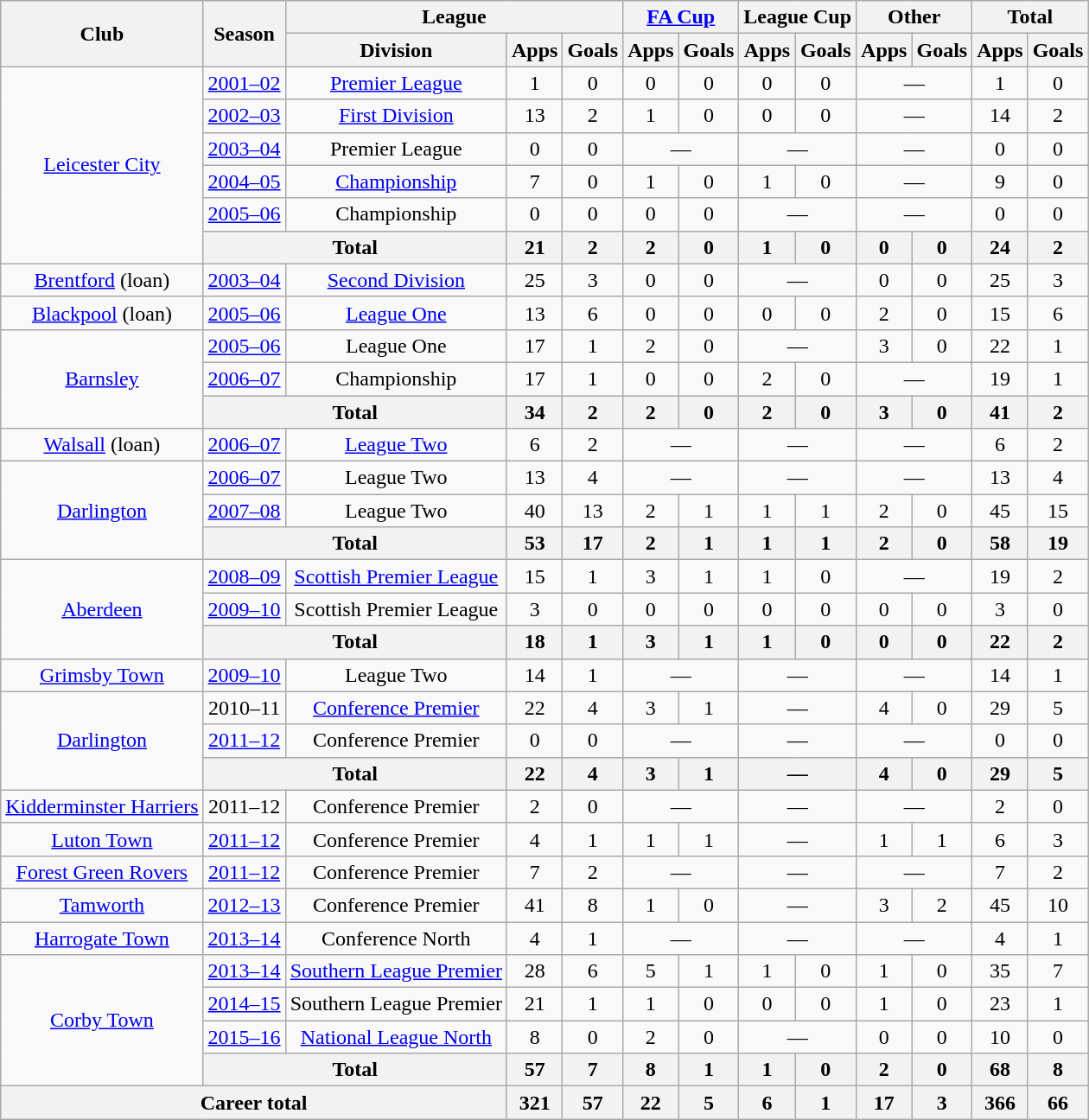<table class=wikitable style="text-align:center">
<tr>
<th rowspan=2>Club</th>
<th rowspan=2>Season</th>
<th colspan=3>League</th>
<th colspan=2><a href='#'>FA Cup</a></th>
<th colspan=2>League Cup</th>
<th colspan=2>Other</th>
<th colspan=2>Total</th>
</tr>
<tr>
<th>Division</th>
<th>Apps</th>
<th>Goals</th>
<th>Apps</th>
<th>Goals</th>
<th>Apps</th>
<th>Goals</th>
<th>Apps</th>
<th>Goals</th>
<th>Apps</th>
<th>Goals</th>
</tr>
<tr>
<td rowspan=6><a href='#'>Leicester City</a></td>
<td><a href='#'>2001–02</a></td>
<td><a href='#'>Premier League</a></td>
<td>1</td>
<td>0</td>
<td>0</td>
<td>0</td>
<td>0</td>
<td>0</td>
<td colspan=2>—</td>
<td>1</td>
<td>0</td>
</tr>
<tr>
<td><a href='#'>2002–03</a></td>
<td><a href='#'>First Division</a></td>
<td>13</td>
<td>2</td>
<td>1</td>
<td>0</td>
<td>0</td>
<td>0</td>
<td colspan=2>—</td>
<td>14</td>
<td>2</td>
</tr>
<tr>
<td><a href='#'>2003–04</a></td>
<td>Premier League</td>
<td>0</td>
<td>0</td>
<td colspan=2>—</td>
<td colspan=2>—</td>
<td colspan=2>—</td>
<td>0</td>
<td>0</td>
</tr>
<tr>
<td><a href='#'>2004–05</a></td>
<td><a href='#'>Championship</a></td>
<td>7</td>
<td>0</td>
<td>1</td>
<td>0</td>
<td>1</td>
<td>0</td>
<td colspan=2>—</td>
<td>9</td>
<td>0</td>
</tr>
<tr>
<td><a href='#'>2005–06</a></td>
<td>Championship</td>
<td>0</td>
<td>0</td>
<td>0</td>
<td>0</td>
<td colspan=2>—</td>
<td colspan=2>—</td>
<td>0</td>
<td>0</td>
</tr>
<tr>
<th colspan=2>Total</th>
<th>21</th>
<th>2</th>
<th>2</th>
<th>0</th>
<th>1</th>
<th>0</th>
<th>0</th>
<th>0</th>
<th>24</th>
<th>2</th>
</tr>
<tr>
<td><a href='#'>Brentford</a> (loan)</td>
<td><a href='#'>2003–04</a></td>
<td><a href='#'>Second Division</a></td>
<td>25</td>
<td>3</td>
<td>0</td>
<td>0</td>
<td colspan=2>—</td>
<td>0</td>
<td>0</td>
<td>25</td>
<td>3</td>
</tr>
<tr>
<td><a href='#'>Blackpool</a> (loan)</td>
<td><a href='#'>2005–06</a></td>
<td><a href='#'>League One</a></td>
<td>13</td>
<td>6</td>
<td>0</td>
<td>0</td>
<td>0</td>
<td>0</td>
<td>2</td>
<td>0</td>
<td>15</td>
<td>6</td>
</tr>
<tr>
<td rowspan=3><a href='#'>Barnsley</a></td>
<td><a href='#'>2005–06</a></td>
<td>League One</td>
<td>17</td>
<td>1</td>
<td>2</td>
<td>0</td>
<td colspan=2>—</td>
<td>3</td>
<td>0</td>
<td>22</td>
<td>1</td>
</tr>
<tr>
<td><a href='#'>2006–07</a></td>
<td>Championship</td>
<td>17</td>
<td>1</td>
<td>0</td>
<td>0</td>
<td>2</td>
<td>0</td>
<td colspan=2>—</td>
<td>19</td>
<td>1</td>
</tr>
<tr>
<th colspan=2>Total</th>
<th>34</th>
<th>2</th>
<th>2</th>
<th>0</th>
<th>2</th>
<th>0</th>
<th>3</th>
<th>0</th>
<th>41</th>
<th>2</th>
</tr>
<tr>
<td><a href='#'>Walsall</a> (loan)</td>
<td><a href='#'>2006–07</a></td>
<td><a href='#'>League Two</a></td>
<td>6</td>
<td>2</td>
<td colspan=2>—</td>
<td colspan=2>—</td>
<td colspan=2>—</td>
<td>6</td>
<td>2</td>
</tr>
<tr>
<td rowspan=3><a href='#'>Darlington</a></td>
<td><a href='#'>2006–07</a></td>
<td>League Two</td>
<td>13</td>
<td>4</td>
<td colspan=2>—</td>
<td colspan=2>—</td>
<td colspan=2>—</td>
<td>13</td>
<td>4</td>
</tr>
<tr>
<td><a href='#'>2007–08</a></td>
<td>League Two</td>
<td>40</td>
<td>13</td>
<td>2</td>
<td>1</td>
<td>1</td>
<td>1</td>
<td>2</td>
<td>0</td>
<td>45</td>
<td>15</td>
</tr>
<tr>
<th colspan=2>Total</th>
<th>53</th>
<th>17</th>
<th>2</th>
<th>1</th>
<th>1</th>
<th>1</th>
<th>2</th>
<th>0</th>
<th>58</th>
<th>19</th>
</tr>
<tr>
<td rowspan=3><a href='#'>Aberdeen</a></td>
<td><a href='#'>2008–09</a></td>
<td><a href='#'>Scottish Premier League</a></td>
<td>15</td>
<td>1</td>
<td>3</td>
<td>1</td>
<td>1</td>
<td>0</td>
<td colspan=2>—</td>
<td>19</td>
<td>2</td>
</tr>
<tr>
<td><a href='#'>2009–10</a></td>
<td>Scottish Premier League</td>
<td>3</td>
<td>0</td>
<td>0</td>
<td>0</td>
<td>0</td>
<td>0</td>
<td>0</td>
<td>0</td>
<td>3</td>
<td>0</td>
</tr>
<tr>
<th colspan=2>Total</th>
<th>18</th>
<th>1</th>
<th>3</th>
<th>1</th>
<th>1</th>
<th>0</th>
<th>0</th>
<th>0</th>
<th>22</th>
<th>2</th>
</tr>
<tr>
<td><a href='#'>Grimsby Town</a></td>
<td><a href='#'>2009–10</a></td>
<td>League Two</td>
<td>14</td>
<td>1</td>
<td colspan=2>—</td>
<td colspan=2>—</td>
<td colspan=2>—</td>
<td>14</td>
<td>1</td>
</tr>
<tr>
<td rowspan=3><a href='#'>Darlington</a></td>
<td>2010–11</td>
<td><a href='#'>Conference Premier</a></td>
<td>22</td>
<td>4</td>
<td>3</td>
<td>1</td>
<td colspan=2>—</td>
<td>4</td>
<td>0</td>
<td>29</td>
<td>5</td>
</tr>
<tr>
<td><a href='#'>2011–12</a></td>
<td>Conference Premier</td>
<td>0</td>
<td>0</td>
<td colspan=2>—</td>
<td colspan=2>—</td>
<td colspan=2>—</td>
<td>0</td>
<td>0</td>
</tr>
<tr>
<th colspan=2>Total</th>
<th>22</th>
<th>4</th>
<th>3</th>
<th>1</th>
<th colspan=2>—</th>
<th>4</th>
<th>0</th>
<th>29</th>
<th>5</th>
</tr>
<tr>
<td><a href='#'>Kidderminster Harriers</a></td>
<td>2011–12</td>
<td>Conference Premier</td>
<td>2</td>
<td>0</td>
<td colspan=2>—</td>
<td colspan=2>—</td>
<td colspan=2>—</td>
<td>2</td>
<td>0</td>
</tr>
<tr>
<td><a href='#'>Luton Town</a></td>
<td><a href='#'>2011–12</a></td>
<td>Conference Premier</td>
<td>4</td>
<td>1</td>
<td>1</td>
<td>1</td>
<td colspan=2>—</td>
<td>1</td>
<td>1</td>
<td>6</td>
<td>3</td>
</tr>
<tr>
<td><a href='#'>Forest Green Rovers</a></td>
<td><a href='#'>2011–12</a></td>
<td>Conference Premier</td>
<td>7</td>
<td>2</td>
<td colspan=2>—</td>
<td colspan=2>—</td>
<td colspan=2>—</td>
<td>7</td>
<td>2</td>
</tr>
<tr>
<td><a href='#'>Tamworth</a></td>
<td><a href='#'>2012–13</a></td>
<td>Conference Premier</td>
<td>41</td>
<td>8</td>
<td>1</td>
<td>0</td>
<td colspan=2>—</td>
<td>3</td>
<td>2</td>
<td>45</td>
<td>10</td>
</tr>
<tr>
<td><a href='#'>Harrogate Town</a></td>
<td><a href='#'>2013–14</a></td>
<td>Conference North</td>
<td>4</td>
<td>1</td>
<td colspan=2>—</td>
<td colspan=2>—</td>
<td colspan=2>—</td>
<td>4</td>
<td>1</td>
</tr>
<tr>
<td rowspan=4><a href='#'>Corby Town</a></td>
<td><a href='#'>2013–14</a></td>
<td><a href='#'>Southern League Premier</a></td>
<td>28</td>
<td>6</td>
<td>5</td>
<td>1</td>
<td>1</td>
<td>0</td>
<td>1</td>
<td>0</td>
<td>35</td>
<td>7</td>
</tr>
<tr>
<td><a href='#'>2014–15</a></td>
<td>Southern League Premier</td>
<td>21</td>
<td>1</td>
<td>1</td>
<td>0</td>
<td>0</td>
<td>0</td>
<td>1</td>
<td>0</td>
<td>23</td>
<td>1</td>
</tr>
<tr>
<td><a href='#'>2015–16</a></td>
<td><a href='#'>National League North</a></td>
<td>8</td>
<td>0</td>
<td>2</td>
<td>0</td>
<td colspan=2>—</td>
<td>0</td>
<td>0</td>
<td>10</td>
<td>0</td>
</tr>
<tr>
<th colspan=2>Total</th>
<th>57</th>
<th>7</th>
<th>8</th>
<th>1</th>
<th>1</th>
<th>0</th>
<th>2</th>
<th>0</th>
<th>68</th>
<th>8</th>
</tr>
<tr>
<th colspan=3>Career total</th>
<th>321</th>
<th>57</th>
<th>22</th>
<th>5</th>
<th>6</th>
<th>1</th>
<th>17</th>
<th>3</th>
<th>366</th>
<th>66</th>
</tr>
</table>
